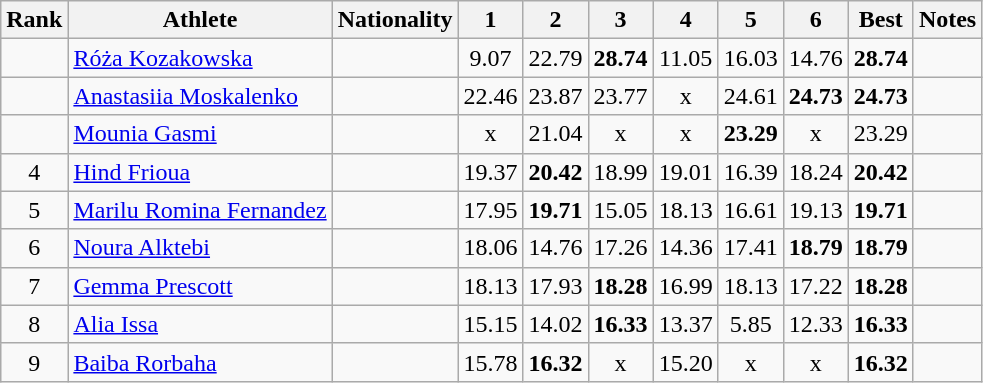<table class="wikitable sortable" style="text-align:center">
<tr>
<th>Rank</th>
<th>Athlete</th>
<th>Nationality</th>
<th>1</th>
<th>2</th>
<th>3</th>
<th>4</th>
<th>5</th>
<th>6</th>
<th>Best</th>
<th>Notes</th>
</tr>
<tr>
<td></td>
<td align="left"><a href='#'>Róża Kozakowska</a></td>
<td style="text-align:left;"></td>
<td>9.07</td>
<td>22.79</td>
<td><strong>28.74</strong></td>
<td>11.05</td>
<td>16.03</td>
<td>14.76</td>
<td><strong>28.74</strong></td>
<td><strong></strong></td>
</tr>
<tr>
<td></td>
<td align="left"><a href='#'>Anastasiia Moskalenko</a></td>
<td style="text-align:left;"></td>
<td>22.46</td>
<td>23.87</td>
<td>23.77</td>
<td>x</td>
<td>24.61</td>
<td><strong>24.73</strong></td>
<td><strong>24.73</strong></td>
<td></td>
</tr>
<tr>
<td></td>
<td align="left"><a href='#'>Mounia Gasmi</a></td>
<td style="text-align:left;"></td>
<td>x</td>
<td>21.04</td>
<td>x</td>
<td>x</td>
<td><strong>23.29</strong></td>
<td>x</td>
<td>23.29</td>
<td></td>
</tr>
<tr>
<td>4</td>
<td align="left"><a href='#'>Hind Frioua</a></td>
<td style="text-align:left;"></td>
<td>19.37</td>
<td><strong>20.42</strong></td>
<td>18.99</td>
<td>19.01</td>
<td>16.39</td>
<td>18.24</td>
<td><strong>20.42</strong></td>
<td></td>
</tr>
<tr>
<td>5</td>
<td align="left"><a href='#'>Marilu Romina Fernandez</a></td>
<td style="text-align:left;"></td>
<td>17.95</td>
<td><strong>19.71</strong></td>
<td>15.05</td>
<td>18.13</td>
<td>16.61</td>
<td>19.13</td>
<td><strong>19.71</strong></td>
<td></td>
</tr>
<tr>
<td>6</td>
<td align="left"><a href='#'>Noura Alktebi</a></td>
<td style="text-align:left;"></td>
<td>18.06</td>
<td>14.76</td>
<td>17.26</td>
<td>14.36</td>
<td>17.41</td>
<td><strong>18.79</strong></td>
<td><strong>18.79</strong></td>
<td></td>
</tr>
<tr>
<td>7</td>
<td align="left"><a href='#'>Gemma Prescott</a></td>
<td style="text-align:left;"></td>
<td>18.13</td>
<td>17.93</td>
<td><strong>18.28</strong></td>
<td>16.99</td>
<td>18.13</td>
<td>17.22</td>
<td><strong>18.28</strong></td>
<td></td>
</tr>
<tr>
<td>8</td>
<td align="left"><a href='#'>Alia Issa</a></td>
<td style="text-align:left;"></td>
<td>15.15</td>
<td>14.02</td>
<td><strong>16.33</strong></td>
<td>13.37</td>
<td>5.85</td>
<td>12.33</td>
<td><strong>16.33</strong></td>
<td></td>
</tr>
<tr>
<td>9</td>
<td align="left"><a href='#'>Baiba Rorbaha</a></td>
<td style="text-align:left;"></td>
<td>15.78</td>
<td><strong>16.32</strong></td>
<td>x</td>
<td>15.20</td>
<td>x</td>
<td>x</td>
<td><strong>16.32</strong></td>
<td></td>
</tr>
</table>
